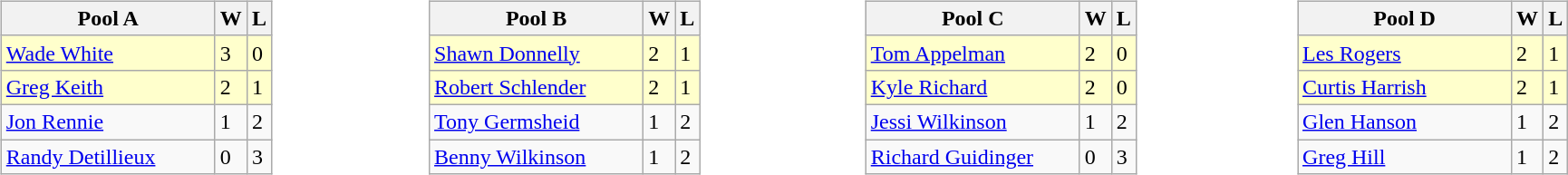<table>
<tr>
<td valign=top width=10%><br><table class=wikitable>
<tr>
<th width=150>Pool A</th>
<th>W</th>
<th>L</th>
</tr>
<tr bgcolor=#ffffcc>
<td> <a href='#'>Wade White</a></td>
<td>3</td>
<td>0</td>
</tr>
<tr bgcolor=#ffffcc>
<td> <a href='#'>Greg Keith</a></td>
<td>2</td>
<td>1</td>
</tr>
<tr>
<td> <a href='#'>Jon Rennie</a></td>
<td>1</td>
<td>2</td>
</tr>
<tr>
<td> <a href='#'>Randy Detillieux</a></td>
<td>0</td>
<td>3</td>
</tr>
</table>
</td>
<td valign=top width=10%><br><table class=wikitable>
<tr>
<th width=150>Pool B</th>
<th>W</th>
<th>L</th>
</tr>
<tr bgcolor=#ffffcc>
<td> <a href='#'>Shawn Donnelly</a></td>
<td>2</td>
<td>1</td>
</tr>
<tr bgcolor=#ffffcc>
<td> <a href='#'>Robert Schlender</a></td>
<td>2</td>
<td>1</td>
</tr>
<tr>
<td> <a href='#'>Tony Germsheid</a></td>
<td>1</td>
<td>2</td>
</tr>
<tr>
<td> <a href='#'>Benny Wilkinson</a></td>
<td>1</td>
<td>2</td>
</tr>
</table>
</td>
<td valign=top width=10%><br><table class=wikitable>
<tr>
<th width=150>Pool C</th>
<th>W</th>
<th>L</th>
</tr>
<tr bgcolor=#ffffcc>
<td> <a href='#'>Tom Appelman</a></td>
<td>2</td>
<td>0</td>
</tr>
<tr bgcolor=#ffffcc>
<td> <a href='#'>Kyle Richard</a></td>
<td>2</td>
<td>0</td>
</tr>
<tr>
<td> <a href='#'>Jessi Wilkinson</a></td>
<td>1</td>
<td>2</td>
</tr>
<tr>
<td> <a href='#'>Richard Guidinger</a></td>
<td>0</td>
<td>3</td>
</tr>
</table>
</td>
<td valign=top width=10%><br><table class=wikitable>
<tr>
<th width=150>Pool D</th>
<th>W</th>
<th>L</th>
</tr>
<tr bgcolor=#ffffcc>
<td> <a href='#'>Les Rogers</a></td>
<td>2</td>
<td>1</td>
</tr>
<tr bgcolor=#ffffcc>
<td> <a href='#'>Curtis Harrish</a></td>
<td>2</td>
<td>1</td>
</tr>
<tr>
<td> <a href='#'>Glen Hanson</a></td>
<td>1</td>
<td>2</td>
</tr>
<tr>
<td> <a href='#'>Greg Hill</a></td>
<td>1</td>
<td>2</td>
</tr>
</table>
</td>
</tr>
</table>
